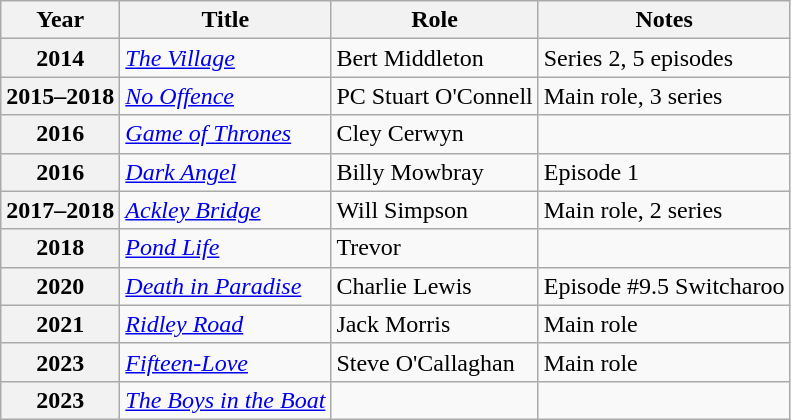<table class="wikitable plainrowheaders sortable">
<tr>
<th scope="col">Year</th>
<th scope="col">Title</th>
<th scope="col">Role</th>
<th scope="col" class="unsortable">Notes</th>
</tr>
<tr>
<th scope="row">2014</th>
<td><em><a href='#'>The Village</a></em></td>
<td>Bert Middleton</td>
<td>Series 2, 5 episodes</td>
</tr>
<tr>
<th scope="row">2015–2018</th>
<td><em><a href='#'>No Offence</a></em></td>
<td>PC Stuart O'Connell</td>
<td>Main role, 3 series</td>
</tr>
<tr>
<th scope="row">2016</th>
<td><em><a href='#'>Game of Thrones</a></em></td>
<td>Cley Cerwyn</td>
<td></td>
</tr>
<tr>
<th scope="row">2016</th>
<td><em><a href='#'>Dark Angel</a></em></td>
<td>Billy Mowbray</td>
<td>Episode 1</td>
</tr>
<tr>
<th scope="row">2017–2018</th>
<td><em><a href='#'>Ackley Bridge</a></em></td>
<td>Will Simpson</td>
<td>Main role, 2 series</td>
</tr>
<tr>
<th scope="row">2018</th>
<td><em><a href='#'>Pond Life</a></em></td>
<td>Trevor</td>
<td></td>
</tr>
<tr>
<th scope="row">2020</th>
<td><em><a href='#'>Death in Paradise</a></em></td>
<td>Charlie Lewis</td>
<td>Episode #9.5 Switcharoo</td>
</tr>
<tr>
<th scope="row">2021</th>
<td><em><a href='#'>Ridley Road</a></em></td>
<td>Jack Morris</td>
<td>Main role</td>
</tr>
<tr>
<th scope="row">2023</th>
<td><em><a href='#'>Fifteen-Love</a></em></td>
<td>Steve O'Callaghan</td>
<td>Main role</td>
</tr>
<tr>
<th scope="row">2023</th>
<td><em><a href='#'>The Boys in the Boat</a></em></td>
<td></td>
<td></td>
</tr>
</table>
